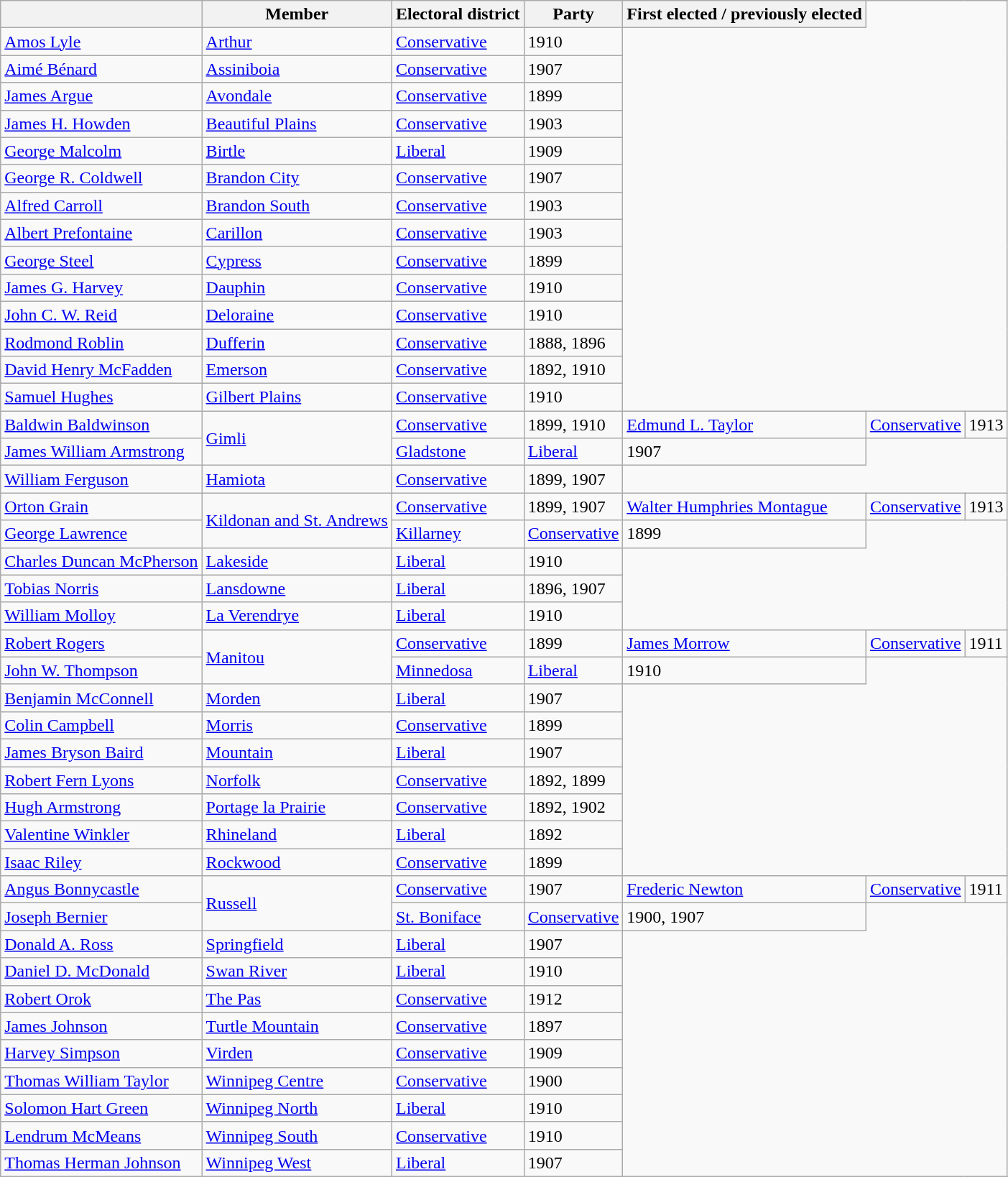<table class="wikitable sortable">
<tr>
<th></th>
<th>Member</th>
<th>Electoral district</th>
<th>Party</th>
<th>First elected / previously elected</th>
</tr>
<tr>
<td><a href='#'>Amos Lyle</a></td>
<td><a href='#'>Arthur</a></td>
<td><a href='#'>Conservative</a></td>
<td>1910</td>
</tr>
<tr>
<td><a href='#'>Aimé Bénard</a></td>
<td><a href='#'>Assiniboia</a></td>
<td><a href='#'>Conservative</a></td>
<td>1907</td>
</tr>
<tr>
<td><a href='#'>James Argue</a></td>
<td><a href='#'>Avondale</a></td>
<td><a href='#'>Conservative</a></td>
<td>1899</td>
</tr>
<tr>
<td><a href='#'>James H. Howden</a></td>
<td><a href='#'>Beautiful Plains</a></td>
<td><a href='#'>Conservative</a></td>
<td>1903</td>
</tr>
<tr>
<td><a href='#'>George Malcolm</a></td>
<td><a href='#'>Birtle</a></td>
<td><a href='#'>Liberal</a></td>
<td>1909</td>
</tr>
<tr>
<td><a href='#'>George R. Coldwell</a></td>
<td><a href='#'>Brandon City</a></td>
<td><a href='#'>Conservative</a></td>
<td>1907</td>
</tr>
<tr>
<td><a href='#'>Alfred Carroll</a></td>
<td><a href='#'>Brandon South</a></td>
<td><a href='#'>Conservative</a></td>
<td>1903</td>
</tr>
<tr>
<td><a href='#'>Albert Prefontaine</a></td>
<td><a href='#'>Carillon</a></td>
<td><a href='#'>Conservative</a></td>
<td>1903</td>
</tr>
<tr>
<td><a href='#'>George Steel</a></td>
<td><a href='#'>Cypress</a></td>
<td><a href='#'>Conservative</a></td>
<td>1899</td>
</tr>
<tr>
<td><a href='#'>James G. Harvey</a></td>
<td><a href='#'>Dauphin</a></td>
<td><a href='#'>Conservative</a></td>
<td>1910</td>
</tr>
<tr>
<td><a href='#'>John C. W. Reid</a></td>
<td><a href='#'>Deloraine</a></td>
<td><a href='#'>Conservative</a></td>
<td>1910</td>
</tr>
<tr>
<td><a href='#'>Rodmond Roblin</a></td>
<td><a href='#'>Dufferin</a></td>
<td><a href='#'>Conservative</a></td>
<td>1888, 1896</td>
</tr>
<tr>
<td><a href='#'>David Henry McFadden</a></td>
<td><a href='#'>Emerson</a></td>
<td><a href='#'>Conservative</a></td>
<td>1892, 1910</td>
</tr>
<tr>
<td><a href='#'>Samuel Hughes</a></td>
<td><a href='#'>Gilbert Plains</a></td>
<td><a href='#'>Conservative</a></td>
<td>1910</td>
</tr>
<tr>
<td><a href='#'>Baldwin Baldwinson</a></td>
<td rowspan=2><a href='#'>Gimli</a></td>
<td><a href='#'>Conservative</a></td>
<td>1899, 1910<br></td>
<td><a href='#'>Edmund L. Taylor</a></td>
<td><a href='#'>Conservative</a></td>
<td>1913</td>
</tr>
<tr>
<td><a href='#'>James William Armstrong</a></td>
<td><a href='#'>Gladstone</a></td>
<td><a href='#'>Liberal</a></td>
<td>1907</td>
</tr>
<tr>
<td><a href='#'>William Ferguson</a></td>
<td><a href='#'>Hamiota</a></td>
<td><a href='#'>Conservative</a></td>
<td>1899, 1907</td>
</tr>
<tr>
<td><a href='#'>Orton Grain</a></td>
<td rowspan=2><a href='#'>Kildonan and St. Andrews</a></td>
<td><a href='#'>Conservative</a></td>
<td>1899, 1907<br></td>
<td><a href='#'>Walter Humphries Montague</a></td>
<td><a href='#'>Conservative</a></td>
<td>1913</td>
</tr>
<tr>
<td><a href='#'>George Lawrence</a></td>
<td><a href='#'>Killarney</a></td>
<td><a href='#'>Conservative</a></td>
<td>1899</td>
</tr>
<tr>
<td><a href='#'>Charles Duncan McPherson</a></td>
<td><a href='#'>Lakeside</a></td>
<td><a href='#'>Liberal</a></td>
<td>1910</td>
</tr>
<tr>
<td><a href='#'>Tobias Norris</a></td>
<td><a href='#'>Lansdowne</a></td>
<td><a href='#'>Liberal</a></td>
<td>1896, 1907</td>
</tr>
<tr>
<td><a href='#'>William Molloy</a></td>
<td><a href='#'>La Verendrye</a></td>
<td><a href='#'>Liberal</a></td>
<td>1910</td>
</tr>
<tr>
<td><a href='#'>Robert Rogers</a></td>
<td rowspan=2><a href='#'>Manitou</a></td>
<td><a href='#'>Conservative</a></td>
<td>1899<br></td>
<td><a href='#'>James Morrow</a></td>
<td><a href='#'>Conservative</a></td>
<td>1911</td>
</tr>
<tr>
<td><a href='#'>John W. Thompson</a></td>
<td><a href='#'>Minnedosa</a></td>
<td><a href='#'>Liberal</a></td>
<td>1910</td>
</tr>
<tr>
<td><a href='#'>Benjamin McConnell</a></td>
<td><a href='#'>Morden</a></td>
<td><a href='#'>Liberal</a></td>
<td>1907</td>
</tr>
<tr>
<td><a href='#'>Colin Campbell</a></td>
<td><a href='#'>Morris</a></td>
<td><a href='#'>Conservative</a></td>
<td>1899</td>
</tr>
<tr>
<td><a href='#'>James Bryson Baird</a></td>
<td><a href='#'>Mountain</a></td>
<td><a href='#'>Liberal</a></td>
<td>1907</td>
</tr>
<tr>
<td><a href='#'>Robert Fern Lyons</a></td>
<td><a href='#'>Norfolk</a></td>
<td><a href='#'>Conservative</a></td>
<td>1892, 1899</td>
</tr>
<tr>
<td><a href='#'>Hugh Armstrong</a></td>
<td><a href='#'>Portage la Prairie</a></td>
<td><a href='#'>Conservative</a></td>
<td>1892, 1902</td>
</tr>
<tr>
<td><a href='#'>Valentine Winkler</a></td>
<td><a href='#'>Rhineland</a></td>
<td><a href='#'>Liberal</a></td>
<td>1892</td>
</tr>
<tr>
<td><a href='#'>Isaac Riley</a></td>
<td><a href='#'>Rockwood</a></td>
<td><a href='#'>Conservative</a></td>
<td>1899</td>
</tr>
<tr>
<td><a href='#'>Angus Bonnycastle</a></td>
<td rowspan=2><a href='#'>Russell</a></td>
<td><a href='#'>Conservative</a></td>
<td>1907<br></td>
<td><a href='#'>Frederic Newton</a></td>
<td><a href='#'>Conservative</a></td>
<td>1911</td>
</tr>
<tr>
<td><a href='#'>Joseph Bernier</a></td>
<td><a href='#'>St. Boniface</a></td>
<td><a href='#'>Conservative</a></td>
<td>1900, 1907</td>
</tr>
<tr>
<td><a href='#'>Donald A. Ross</a></td>
<td><a href='#'>Springfield</a></td>
<td><a href='#'>Liberal</a></td>
<td>1907</td>
</tr>
<tr>
<td><a href='#'>Daniel D. McDonald</a></td>
<td><a href='#'>Swan River</a></td>
<td><a href='#'>Liberal</a></td>
<td>1910</td>
</tr>
<tr>
<td><a href='#'>Robert Orok</a></td>
<td><a href='#'>The Pas</a></td>
<td><a href='#'>Conservative</a></td>
<td>1912</td>
</tr>
<tr>
<td><a href='#'>James Johnson</a></td>
<td><a href='#'>Turtle Mountain</a></td>
<td><a href='#'>Conservative</a></td>
<td>1897</td>
</tr>
<tr>
<td><a href='#'>Harvey Simpson</a></td>
<td><a href='#'>Virden</a></td>
<td><a href='#'>Conservative</a></td>
<td>1909</td>
</tr>
<tr>
<td><a href='#'>Thomas William Taylor</a></td>
<td><a href='#'>Winnipeg Centre</a></td>
<td><a href='#'>Conservative</a></td>
<td>1900</td>
</tr>
<tr>
<td><a href='#'>Solomon Hart Green</a></td>
<td><a href='#'>Winnipeg North</a></td>
<td><a href='#'>Liberal</a></td>
<td>1910</td>
</tr>
<tr>
<td><a href='#'>Lendrum McMeans</a></td>
<td><a href='#'>Winnipeg South</a></td>
<td><a href='#'>Conservative</a></td>
<td>1910</td>
</tr>
<tr>
<td><a href='#'>Thomas Herman Johnson</a></td>
<td><a href='#'>Winnipeg West</a></td>
<td><a href='#'>Liberal</a></td>
<td>1907</td>
</tr>
</table>
